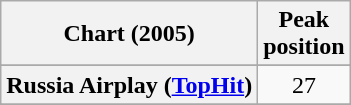<table class="wikitable sortable plainrowheaders" style="text-align:center">
<tr>
<th scope="col">Chart (2005)</th>
<th scope="col">Peak<br>position</th>
</tr>
<tr>
</tr>
<tr>
</tr>
<tr>
<th scope="row">Russia Airplay (<a href='#'>TopHit</a>)</th>
<td>27</td>
</tr>
<tr>
</tr>
<tr>
</tr>
<tr>
</tr>
</table>
